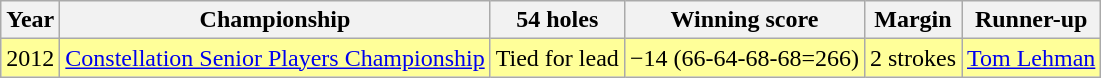<table class="wikitable">
<tr>
<th>Year</th>
<th>Championship</th>
<th>54 holes</th>
<th>Winning score</th>
<th>Margin</th>
<th>Runner-up</th>
</tr>
<tr style="background:#FFFF99;">
<td>2012</td>
<td><a href='#'>Constellation Senior Players Championship</a></td>
<td>Tied for lead</td>
<td>−14 (66-64-68-68=266)</td>
<td>2 strokes</td>
<td> <a href='#'>Tom Lehman</a></td>
</tr>
</table>
